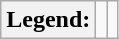<table class=wikitable>
<tr float=center>
<th>Legend:</th>
<td></td>
<td></td>
</tr>
</table>
